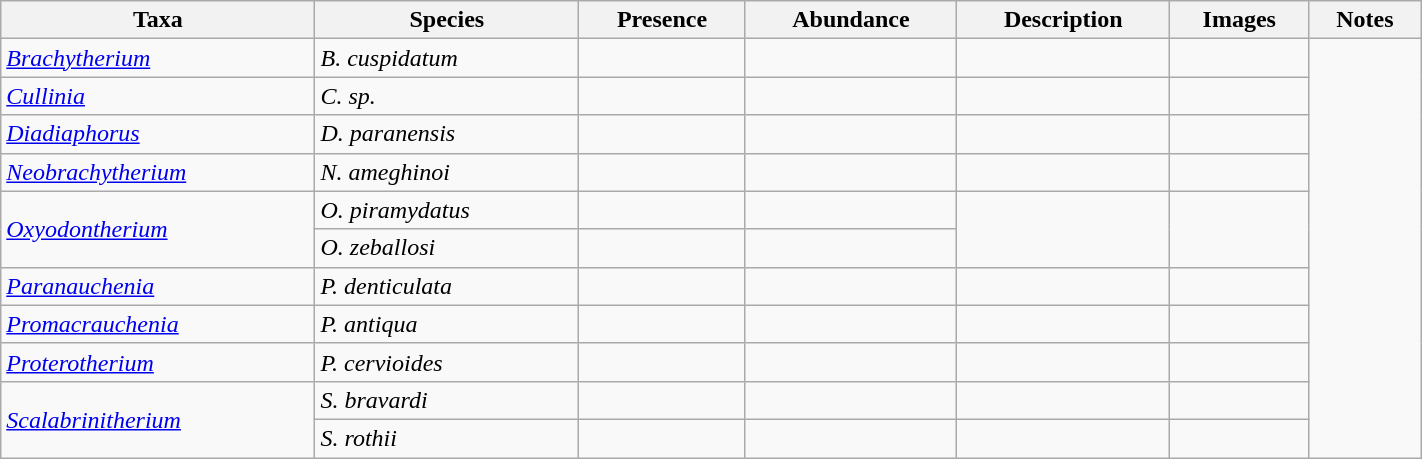<table class="wikitable sortable" align="center" width="75%">
<tr>
<th>Taxa</th>
<th>Species</th>
<th>Presence</th>
<th>Abundance</th>
<th>Description</th>
<th>Images</th>
<th>Notes</th>
</tr>
<tr>
<td><em><a href='#'>Brachytherium</a></em></td>
<td><em>B. cuspidatum</em></td>
<td></td>
<td></td>
<td></td>
<td></td>
<td rowspan = 100></td>
</tr>
<tr>
<td><em><a href='#'>Cullinia</a></em></td>
<td><em>C. sp.</em></td>
<td></td>
<td></td>
<td></td>
<td></td>
</tr>
<tr>
<td><em><a href='#'>Diadiaphorus</a></em></td>
<td><em>D. paranensis</em></td>
<td></td>
<td></td>
<td></td>
<td></td>
</tr>
<tr>
<td><em><a href='#'>Neobrachytherium</a></em></td>
<td><em>N. ameghinoi</em></td>
<td></td>
<td></td>
<td></td>
<td></td>
</tr>
<tr>
<td Rowspan =2><em><a href='#'>Oxyodontherium</a></em></td>
<td><em>O. piramydatus</em></td>
<td></td>
<td></td>
<td Rowspan = 2></td>
<td rowspan =2></td>
</tr>
<tr>
<td><em>O. zeballosi</em></td>
<td></td>
</tr>
<tr>
<td><em><a href='#'>Paranauchenia</a></em></td>
<td><em>P. denticulata</em></td>
<td></td>
<td></td>
<td></td>
<td></td>
</tr>
<tr>
<td><em><a href='#'>Promacrauchenia</a></em></td>
<td><em>P. antiqua</em></td>
<td></td>
<td></td>
<td></td>
<td></td>
</tr>
<tr>
<td><em><a href='#'>Proterotherium</a></em></td>
<td><em>P. cervioides</em></td>
<td></td>
<td></td>
<td></td>
<td></td>
</tr>
<tr>
<td rowspan = 2><em><a href='#'>Scalabrinitherium</a></em></td>
<td><em>S. bravardi</em></td>
<td></td>
<td></td>
<td></td>
<td></td>
</tr>
<tr>
<td><em>S. rothii</em></td>
<td></td>
<td></td>
<td></td>
<td></td>
</tr>
</table>
